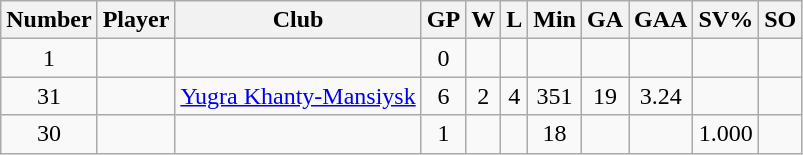<table class="wikitable sortable" style="text-align: center;">
<tr>
<th scope="col">Number</th>
<th scope="col">Player</th>
<th scope="col">Club</th>
<th scope="col">GP</th>
<th scope="col">W</th>
<th scope="col">L</th>
<th scope="col">Min</th>
<th scope="col">GA</th>
<th scope="col">GAA</th>
<th scope="col">SV%</th>
<th scope="col">SO</th>
</tr>
<tr>
<td>1</td>
<td scope="row" align=left></td>
<td align=left></td>
<td>0</td>
<td></td>
<td></td>
<td></td>
<td></td>
<td></td>
<td></td>
<td></td>
</tr>
<tr>
<td>31</td>
<td scope="row" align=left></td>
<td align=left><a href='#'>Yugra Khanty-Mansiysk</a></td>
<td>6</td>
<td>2</td>
<td>4</td>
<td>351</td>
<td>19</td>
<td>3.24</td>
<td></td>
<td></td>
</tr>
<tr>
<td>30</td>
<td scope="row" align=left></td>
<td align=left></td>
<td>1</td>
<td></td>
<td></td>
<td>18</td>
<td></td>
<td></td>
<td>1.000</td>
<td></td>
</tr>
</table>
